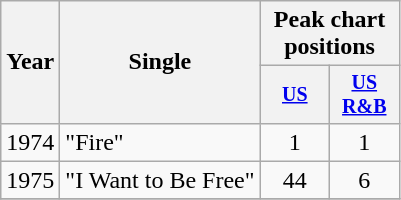<table class="wikitable" style="text-align:center;">
<tr>
<th rowspan="2">Year</th>
<th rowspan="2">Single</th>
<th colspan="2">Peak chart positions</th>
</tr>
<tr style="font-size:smaller;">
<th width="40"><a href='#'>US</a><br></th>
<th width="40"><a href='#'>US<br>R&B</a><br></th>
</tr>
<tr>
<td rowspan="1">1974</td>
<td align="left">"Fire"</td>
<td>1</td>
<td>1</td>
</tr>
<tr>
<td rowspan="1">1975</td>
<td align="left">"I Want to Be Free"</td>
<td>44</td>
<td>6</td>
</tr>
<tr>
</tr>
</table>
